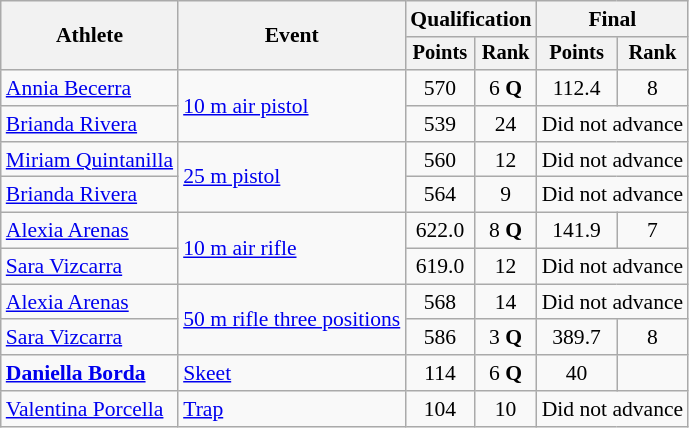<table class=wikitable style=font-size:90%;text-align:center>
<tr>
<th rowspan=2>Athlete</th>
<th rowspan=2>Event</th>
<th colspan=2>Qualification</th>
<th colspan=2>Final</th>
</tr>
<tr style=font-size:95%>
<th>Points</th>
<th>Rank</th>
<th>Points</th>
<th>Rank</th>
</tr>
<tr>
<td align=left><a href='#'>Annia Becerra</a></td>
<td align=left rowspan=2><a href='#'>10 m air pistol</a></td>
<td>570</td>
<td>6 <strong>Q</strong></td>
<td>112.4</td>
<td>8</td>
</tr>
<tr>
<td align=left><a href='#'>Brianda Rivera</a></td>
<td>539</td>
<td>24</td>
<td colspan=2>Did not advance</td>
</tr>
<tr>
<td align=left><a href='#'>Miriam Quintanilla</a></td>
<td align=left rowspan=2><a href='#'>25 m pistol</a></td>
<td>560</td>
<td>12</td>
<td colspan=2>Did not advance</td>
</tr>
<tr>
<td align=left><a href='#'>Brianda Rivera</a></td>
<td>564</td>
<td>9</td>
<td colspan=2>Did not advance</td>
</tr>
<tr>
<td align=left><a href='#'>Alexia Arenas</a></td>
<td align=left rowspan=2><a href='#'>10 m air rifle</a></td>
<td>622.0</td>
<td>8 <strong>Q</strong></td>
<td>141.9</td>
<td>7</td>
</tr>
<tr>
<td align=left><a href='#'>Sara Vizcarra</a></td>
<td>619.0</td>
<td>12</td>
<td colspan=2>Did not advance</td>
</tr>
<tr>
<td align=left><a href='#'>Alexia Arenas</a></td>
<td align=left rowspan=2><a href='#'>50 m rifle three positions</a></td>
<td>568</td>
<td>14</td>
<td colspan=2>Did not advance</td>
</tr>
<tr>
<td align=left><a href='#'>Sara Vizcarra</a></td>
<td>586</td>
<td>3 <strong>Q</strong></td>
<td>389.7</td>
<td>8</td>
</tr>
<tr>
<td align=left><strong><a href='#'>Daniella Borda</a></strong></td>
<td align=left><a href='#'>Skeet</a></td>
<td>114</td>
<td>6 <strong>Q</strong></td>
<td>40</td>
<td></td>
</tr>
<tr>
<td align=left><a href='#'>Valentina Porcella</a></td>
<td align=left><a href='#'>Trap</a></td>
<td>104</td>
<td>10</td>
<td colspan=2>Did not advance</td>
</tr>
</table>
